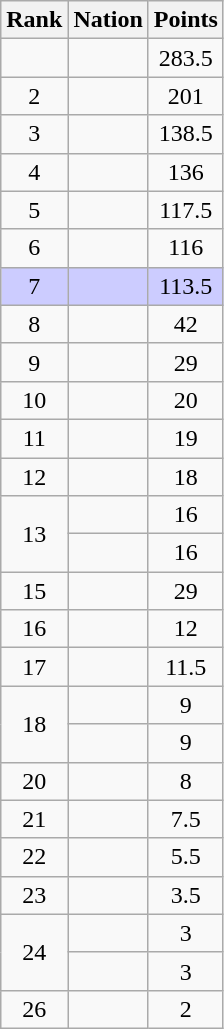<table class="wikitable sortable" style="text-align:center">
<tr>
<th>Rank</th>
<th>Nation</th>
<th>Points</th>
</tr>
<tr>
<td></td>
<td align=left></td>
<td>283.5</td>
</tr>
<tr>
<td>2</td>
<td align=left></td>
<td>201</td>
</tr>
<tr>
<td>3</td>
<td align=left></td>
<td>138.5</td>
</tr>
<tr>
<td>4</td>
<td align=left></td>
<td>136</td>
</tr>
<tr>
<td>5</td>
<td align=left></td>
<td>117.5</td>
</tr>
<tr>
<td>6</td>
<td align=left></td>
<td>116</td>
</tr>
<tr style="background:#ccf;">
<td>7</td>
<td align=left></td>
<td>113.5</td>
</tr>
<tr>
<td>8</td>
<td align=left></td>
<td>42</td>
</tr>
<tr>
<td>9</td>
<td align=left></td>
<td>29</td>
</tr>
<tr>
<td>10</td>
<td align=left></td>
<td>20</td>
</tr>
<tr>
<td>11</td>
<td align=left></td>
<td>19</td>
</tr>
<tr>
<td>12</td>
<td align=left></td>
<td>18</td>
</tr>
<tr>
<td rowspan="2">13</td>
<td align=left></td>
<td>16</td>
</tr>
<tr>
<td align=left></td>
<td>16</td>
</tr>
<tr>
<td>15</td>
<td align=left></td>
<td>29</td>
</tr>
<tr>
<td>16</td>
<td align=left></td>
<td>12</td>
</tr>
<tr>
<td>17</td>
<td align=left></td>
<td>11.5</td>
</tr>
<tr>
<td rowspan="2">18</td>
<td align=left></td>
<td>9</td>
</tr>
<tr>
<td align=left></td>
<td>9</td>
</tr>
<tr>
<td>20</td>
<td align=left></td>
<td>8</td>
</tr>
<tr>
<td>21</td>
<td align=left></td>
<td>7.5</td>
</tr>
<tr>
<td>22</td>
<td align=left></td>
<td>5.5</td>
</tr>
<tr>
<td>23</td>
<td align=left></td>
<td>3.5</td>
</tr>
<tr>
<td rowspan="2">24</td>
<td align=left></td>
<td>3</td>
</tr>
<tr>
<td align=left></td>
<td>3</td>
</tr>
<tr>
<td>26</td>
<td align=left></td>
<td>2</td>
</tr>
</table>
